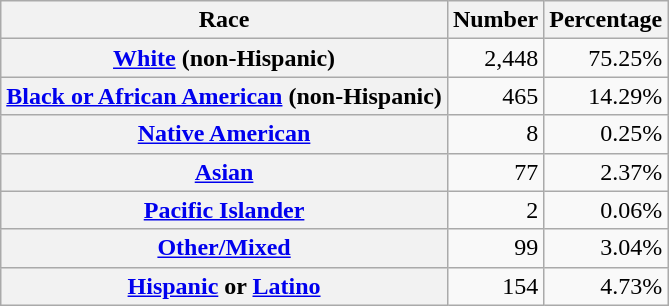<table class="wikitable" style="text-align:right">
<tr>
<th scope="col">Race</th>
<th scope="col">Number</th>
<th scope="col">Percentage</th>
</tr>
<tr>
<th scope="row"><a href='#'>White</a> (non-Hispanic)</th>
<td>2,448</td>
<td>75.25%</td>
</tr>
<tr>
<th scope="row"><a href='#'>Black or African American</a> (non-Hispanic)</th>
<td>465</td>
<td>14.29%</td>
</tr>
<tr>
<th scope="row"><a href='#'>Native American</a></th>
<td>8</td>
<td>0.25%</td>
</tr>
<tr>
<th scope="row"><a href='#'>Asian</a></th>
<td>77</td>
<td>2.37%</td>
</tr>
<tr>
<th scope="row"><a href='#'>Pacific Islander</a></th>
<td>2</td>
<td>0.06%</td>
</tr>
<tr>
<th scope="row"><a href='#'>Other/Mixed</a></th>
<td>99</td>
<td>3.04%</td>
</tr>
<tr>
<th scope="row"><a href='#'>Hispanic</a> or <a href='#'>Latino</a></th>
<td>154</td>
<td>4.73%</td>
</tr>
</table>
